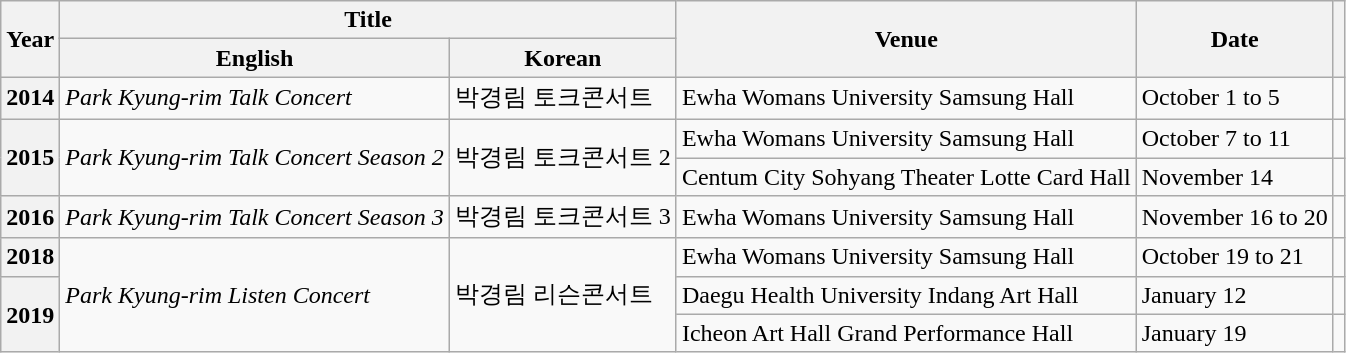<table class="wikitable plainrowheaders">
<tr>
<th rowspan="2" scope="col">Year</th>
<th colspan="2" scope="col">Title</th>
<th rowspan="2">Venue</th>
<th rowspan="2">Date</th>
<th rowspan="2" scope="col" class="unsortable"></th>
</tr>
<tr>
<th>English</th>
<th>Korean</th>
</tr>
<tr>
<th scope="row">2014</th>
<td><em>Park Kyung-rim Talk Concert</em></td>
<td>박경림 토크콘서트</td>
<td>Ewha Womans University Samsung Hall</td>
<td>October 1 to 5</td>
<td></td>
</tr>
<tr>
<th rowspan="2" scope="row">2015</th>
<td rowspan="2"><em>Park Kyung-rim Talk Concert Season 2</em></td>
<td rowspan="2">박경림 토크콘서트 2</td>
<td>Ewha Womans University Samsung Hall</td>
<td>October 7 to 11</td>
<td></td>
</tr>
<tr>
<td>Centum City Sohyang Theater Lotte Card Hall</td>
<td>November 14</td>
<td></td>
</tr>
<tr>
<th scope="row">2016</th>
<td><em>Park Kyung-rim Talk Concert Season 3</em></td>
<td>박경림 토크콘서트 3</td>
<td>Ewha Womans University Samsung Hall</td>
<td>November 16 to 20</td>
<td></td>
</tr>
<tr>
<th scope="row">2018</th>
<td rowspan="3"><em>Park Kyung-rim Listen Concert</em></td>
<td rowspan="3">박경림 리슨콘서트</td>
<td>Ewha Womans University Samsung Hall</td>
<td>October 19 to 21</td>
<td></td>
</tr>
<tr>
<th rowspan="2" scope="row">2019</th>
<td>Daegu Health University Indang Art Hall</td>
<td>January 12</td>
<td></td>
</tr>
<tr>
<td>Icheon Art Hall Grand Performance Hall</td>
<td>January 19</td>
<td></td>
</tr>
</table>
